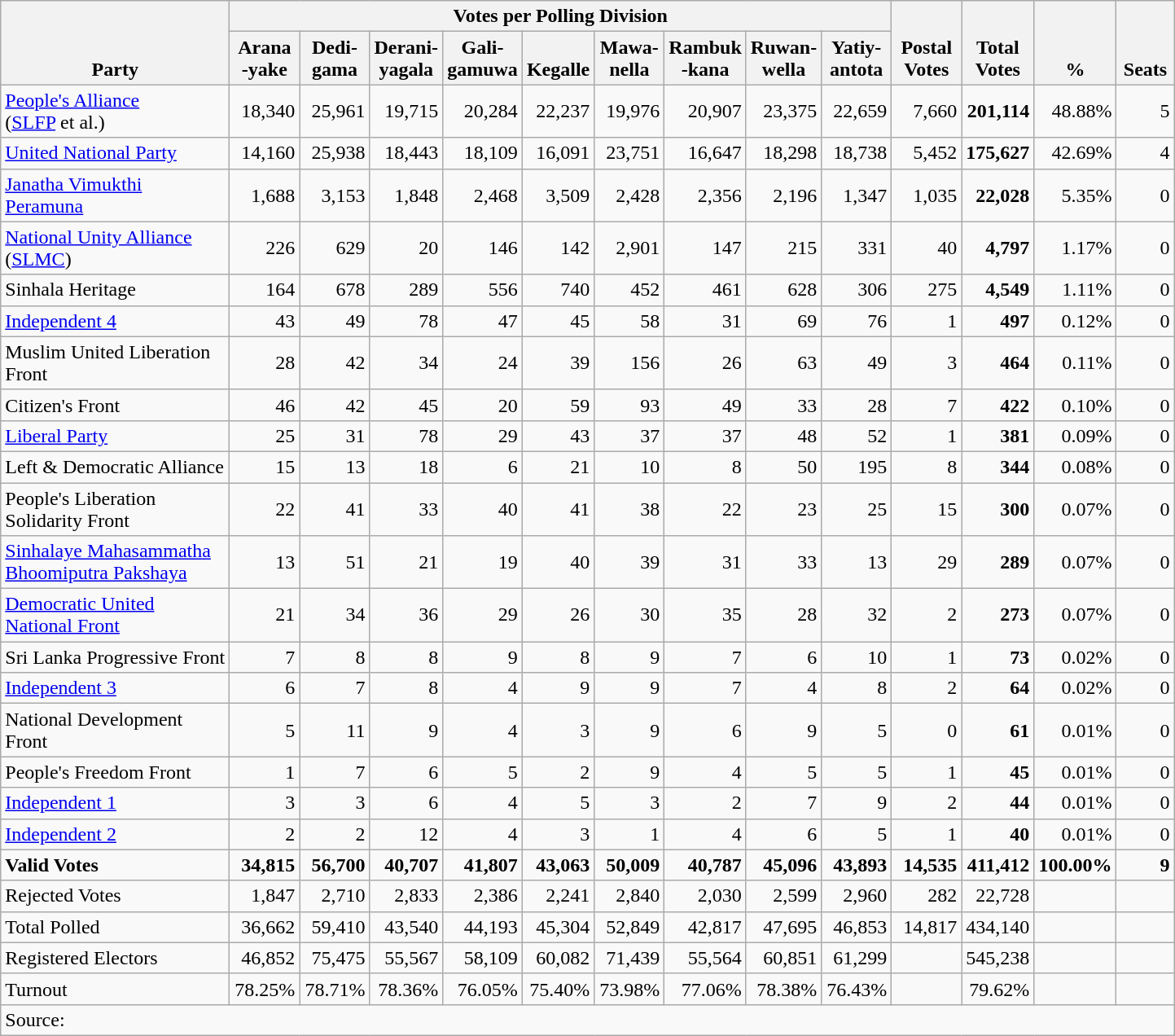<table class="wikitable" border="1" style="text-align:right;">
<tr>
<th align=left valign=bottom rowspan=2 width="180">Party</th>
<th colspan=9>Votes per Polling Division</th>
<th align=center valign=bottom rowspan=2 width="50">Postal<br>Votes</th>
<th align=center valign=bottom rowspan=2 width="50">Total Votes</th>
<th align=center valign=bottom rowspan=2 width="50">%</th>
<th align=center valign=bottom rowspan=2 width="40">Seats</th>
</tr>
<tr>
<th align=center valign=bottom width="50">Arana<br>-yake</th>
<th align=center valign=bottom width="50">Dedi-<br>gama</th>
<th align=center valign=bottom width="50">Derani-<br>yagala</th>
<th align=center valign=bottom width="50">Gali-<br>gamuwa</th>
<th align=center valign=bottom width="50">Kegalle</th>
<th align=center valign=bottom width="50">Mawa-<br>nella</th>
<th align=center valign=bottom width="50">Rambuk<br>-kana</th>
<th align=center valign=bottom width="50">Ruwan-<br>wella</th>
<th align=center valign=bottom width="50">Yatiy-<br>antota</th>
</tr>
<tr>
<td align=left><a href='#'>People's Alliance</a><br>(<a href='#'>SLFP</a> et al.)</td>
<td>18,340</td>
<td>25,961</td>
<td>19,715</td>
<td>20,284</td>
<td>22,237</td>
<td>19,976</td>
<td>20,907</td>
<td>23,375</td>
<td>22,659</td>
<td>7,660</td>
<td><strong>201,114</strong></td>
<td>48.88%</td>
<td>5</td>
</tr>
<tr>
<td align=left><a href='#'>United National Party</a></td>
<td>14,160</td>
<td>25,938</td>
<td>18,443</td>
<td>18,109</td>
<td>16,091</td>
<td>23,751</td>
<td>16,647</td>
<td>18,298</td>
<td>18,738</td>
<td>5,452</td>
<td><strong>175,627</strong></td>
<td>42.69%</td>
<td>4</td>
</tr>
<tr>
<td align=left><a href='#'>Janatha Vimukthi Peramuna</a></td>
<td>1,688</td>
<td>3,153</td>
<td>1,848</td>
<td>2,468</td>
<td>3,509</td>
<td>2,428</td>
<td>2,356</td>
<td>2,196</td>
<td>1,347</td>
<td>1,035</td>
<td><strong>22,028</strong></td>
<td>5.35%</td>
<td>0</td>
</tr>
<tr>
<td align=left><a href='#'>National Unity Alliance</a> (<a href='#'>SLMC</a>)</td>
<td>226</td>
<td>629</td>
<td>20</td>
<td>146</td>
<td>142</td>
<td>2,901</td>
<td>147</td>
<td>215</td>
<td>331</td>
<td>40</td>
<td><strong>4,797</strong></td>
<td>1.17%</td>
<td>0</td>
</tr>
<tr>
<td align=left>Sinhala Heritage</td>
<td>164</td>
<td>678</td>
<td>289</td>
<td>556</td>
<td>740</td>
<td>452</td>
<td>461</td>
<td>628</td>
<td>306</td>
<td>275</td>
<td><strong>4,549</strong></td>
<td>1.11%</td>
<td>0</td>
</tr>
<tr>
<td align=left><a href='#'>Independent 4</a></td>
<td>43</td>
<td>49</td>
<td>78</td>
<td>47</td>
<td>45</td>
<td>58</td>
<td>31</td>
<td>69</td>
<td>76</td>
<td>1</td>
<td><strong>497</strong></td>
<td>0.12%</td>
<td>0</td>
</tr>
<tr>
<td align=left>Muslim United Liberation Front</td>
<td>28</td>
<td>42</td>
<td>34</td>
<td>24</td>
<td>39</td>
<td>156</td>
<td>26</td>
<td>63</td>
<td>49</td>
<td>3</td>
<td><strong>464</strong></td>
<td>0.11%</td>
<td>0</td>
</tr>
<tr>
<td align=left>Citizen's Front</td>
<td>46</td>
<td>42</td>
<td>45</td>
<td>20</td>
<td>59</td>
<td>93</td>
<td>49</td>
<td>33</td>
<td>28</td>
<td>7</td>
<td><strong>422</strong></td>
<td>0.10%</td>
<td>0</td>
</tr>
<tr>
<td align=left><a href='#'>Liberal Party</a></td>
<td>25</td>
<td>31</td>
<td>78</td>
<td>29</td>
<td>43</td>
<td>37</td>
<td>37</td>
<td>48</td>
<td>52</td>
<td>1</td>
<td><strong>381</strong></td>
<td>0.09%</td>
<td>0</td>
</tr>
<tr>
<td align=left>Left & Democratic Alliance</td>
<td>15</td>
<td>13</td>
<td>18</td>
<td>6</td>
<td>21</td>
<td>10</td>
<td>8</td>
<td>50</td>
<td>195</td>
<td>8</td>
<td><strong>344</strong></td>
<td>0.08%</td>
<td>0</td>
</tr>
<tr>
<td align=left>People's Liberation Solidarity Front</td>
<td>22</td>
<td>41</td>
<td>33</td>
<td>40</td>
<td>41</td>
<td>38</td>
<td>22</td>
<td>23</td>
<td>25</td>
<td>15</td>
<td><strong>300</strong></td>
<td>0.07%</td>
<td>0</td>
</tr>
<tr>
<td align=left><a href='#'>Sinhalaye Mahasammatha Bhoomiputra Pakshaya</a></td>
<td>13</td>
<td>51</td>
<td>21</td>
<td>19</td>
<td>40</td>
<td>39</td>
<td>31</td>
<td>33</td>
<td>13</td>
<td>29</td>
<td><strong>289</strong></td>
<td>0.07%</td>
<td>0</td>
</tr>
<tr>
<td align=left><a href='#'>Democratic United National Front</a></td>
<td>21</td>
<td>34</td>
<td>36</td>
<td>29</td>
<td>26</td>
<td>30</td>
<td>35</td>
<td>28</td>
<td>32</td>
<td>2</td>
<td><strong>273</strong></td>
<td>0.07%</td>
<td>0</td>
</tr>
<tr>
<td align=left>Sri Lanka Progressive Front</td>
<td>7</td>
<td>8</td>
<td>8</td>
<td>9</td>
<td>8</td>
<td>9</td>
<td>7</td>
<td>6</td>
<td>10</td>
<td>1</td>
<td><strong>73</strong></td>
<td>0.02%</td>
<td>0</td>
</tr>
<tr>
<td align=left><a href='#'>Independent 3</a></td>
<td>6</td>
<td>7</td>
<td>8</td>
<td>4</td>
<td>9</td>
<td>9</td>
<td>7</td>
<td>4</td>
<td>8</td>
<td>2</td>
<td><strong>64</strong></td>
<td>0.02%</td>
<td>0</td>
</tr>
<tr>
<td align=left>National Development Front</td>
<td>5</td>
<td>11</td>
<td>9</td>
<td>4</td>
<td>3</td>
<td>9</td>
<td>6</td>
<td>9</td>
<td>5</td>
<td>0</td>
<td><strong>61</strong></td>
<td>0.01%</td>
<td>0</td>
</tr>
<tr>
<td align=left>People's Freedom Front</td>
<td>1</td>
<td>7</td>
<td>6</td>
<td>5</td>
<td>2</td>
<td>9</td>
<td>4</td>
<td>5</td>
<td>5</td>
<td>1</td>
<td><strong>45</strong></td>
<td>0.01%</td>
<td>0</td>
</tr>
<tr>
<td align=left><a href='#'>Independent 1</a></td>
<td>3</td>
<td>3</td>
<td>6</td>
<td>4</td>
<td>5</td>
<td>3</td>
<td>2</td>
<td>7</td>
<td>9</td>
<td>2</td>
<td><strong>44</strong></td>
<td>0.01%</td>
<td>0</td>
</tr>
<tr>
<td align=left><a href='#'>Independent 2</a></td>
<td>2</td>
<td>2</td>
<td>12</td>
<td>4</td>
<td>3</td>
<td>1</td>
<td>4</td>
<td>6</td>
<td>5</td>
<td>1</td>
<td><strong>40</strong></td>
<td>0.01%</td>
<td>0</td>
</tr>
<tr>
<td align=left><strong>Valid Votes</strong></td>
<td><strong>34,815</strong></td>
<td><strong>56,700</strong></td>
<td><strong>40,707</strong></td>
<td><strong>41,807</strong></td>
<td><strong>43,063</strong></td>
<td><strong>50,009</strong></td>
<td><strong>40,787</strong></td>
<td><strong>45,096</strong></td>
<td><strong>43,893</strong></td>
<td><strong>14,535</strong></td>
<td><strong>411,412</strong></td>
<td><strong>100.00%</strong></td>
<td><strong>9</strong></td>
</tr>
<tr>
<td align=left>Rejected Votes</td>
<td>1,847</td>
<td>2,710</td>
<td>2,833</td>
<td>2,386</td>
<td>2,241</td>
<td>2,840</td>
<td>2,030</td>
<td>2,599</td>
<td>2,960</td>
<td>282</td>
<td>22,728</td>
<td></td>
<td></td>
</tr>
<tr>
<td align=left>Total Polled</td>
<td>36,662</td>
<td>59,410</td>
<td>43,540</td>
<td>44,193</td>
<td>45,304</td>
<td>52,849</td>
<td>42,817</td>
<td>47,695</td>
<td>46,853</td>
<td>14,817</td>
<td>434,140</td>
<td></td>
<td></td>
</tr>
<tr>
<td align=left>Registered Electors</td>
<td>46,852</td>
<td>75,475</td>
<td>55,567</td>
<td>58,109</td>
<td>60,082</td>
<td>71,439</td>
<td>55,564</td>
<td>60,851</td>
<td>61,299</td>
<td></td>
<td>545,238</td>
<td></td>
<td></td>
</tr>
<tr>
<td align=left>Turnout</td>
<td>78.25%</td>
<td>78.71%</td>
<td>78.36%</td>
<td>76.05%</td>
<td>75.40%</td>
<td>73.98%</td>
<td>77.06%</td>
<td>78.38%</td>
<td>76.43%</td>
<td></td>
<td>79.62%</td>
<td></td>
<td></td>
</tr>
<tr>
<td align=left colspan=15>Source:</td>
</tr>
</table>
